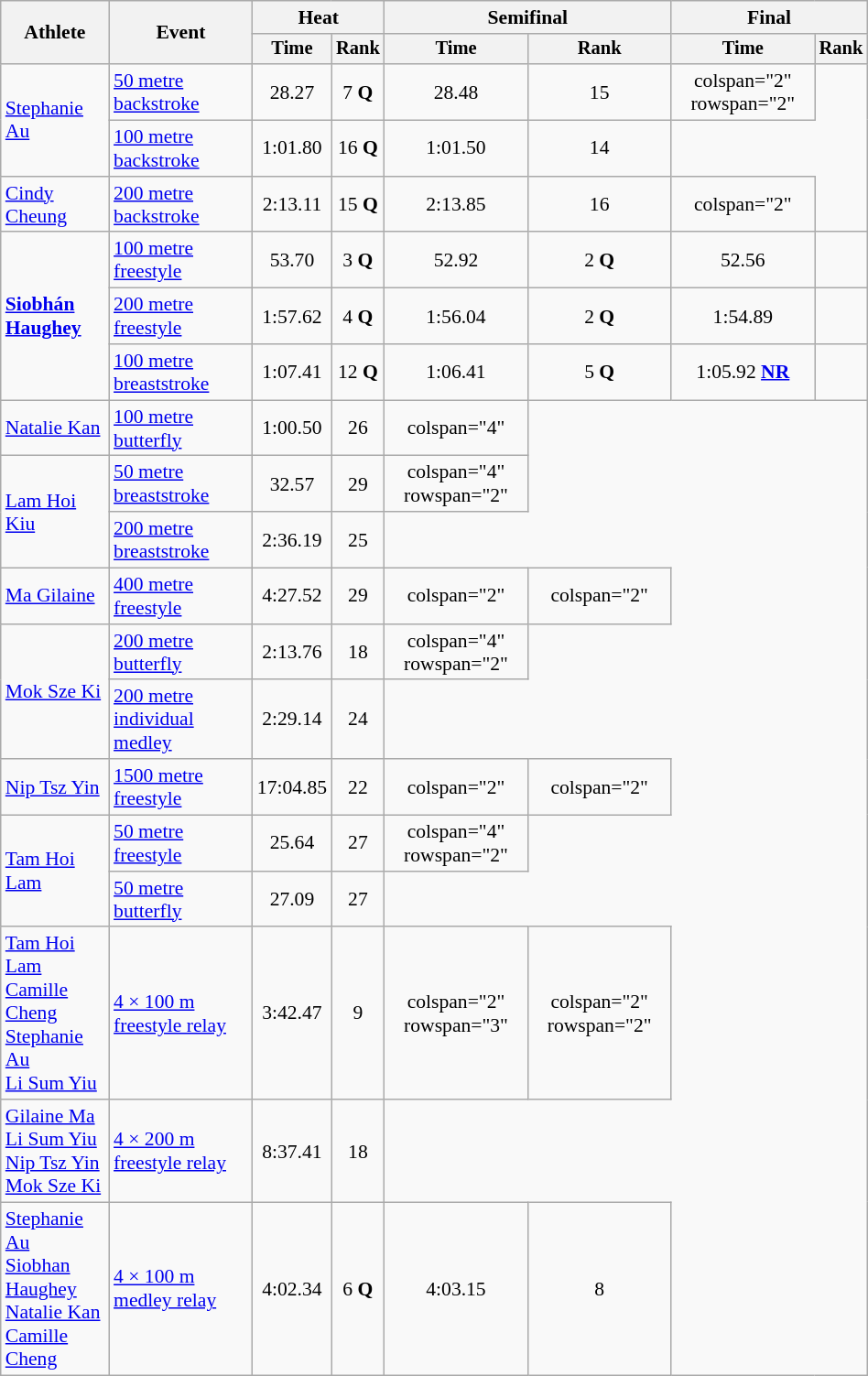<table class="wikitable" style="text-align:center; font-size:90%; width:50%;">
<tr>
<th rowspan="2">Athlete</th>
<th rowspan="2">Event</th>
<th colspan="2">Heat</th>
<th colspan="2">Semifinal</th>
<th colspan="2">Final</th>
</tr>
<tr style="font-size:95%">
<th>Time</th>
<th>Rank</th>
<th>Time</th>
<th>Rank</th>
<th>Time</th>
<th>Rank</th>
</tr>
<tr align=center>
<td align=left rowspan="2"><a href='#'>Stephanie Au</a></td>
<td align=left><a href='#'>50 metre backstroke</a></td>
<td>28.27</td>
<td>7 <strong>Q</strong></td>
<td>28.48</td>
<td>15</td>
<td>colspan="2" rowspan="2" </td>
</tr>
<tr align=center>
<td align=left><a href='#'>100 metre backstroke</a></td>
<td>1:01.80</td>
<td>16 <strong>Q</strong></td>
<td>1:01.50</td>
<td>14</td>
</tr>
<tr align=center>
<td align=left><a href='#'>Cindy Cheung</a></td>
<td align=left><a href='#'>200 metre backstroke</a></td>
<td>2:13.11</td>
<td>15 <strong>Q</strong></td>
<td>2:13.85</td>
<td>16</td>
<td>colspan="2" </td>
</tr>
<tr align=center>
<td align=left rowspan=3><strong><a href='#'>Siobhán Haughey</a></strong></td>
<td align=left><a href='#'>100 metre freestyle</a></td>
<td>53.70</td>
<td>3 <strong>Q</strong></td>
<td>52.92</td>
<td>2 <strong>Q</strong></td>
<td>52.56</td>
<td></td>
</tr>
<tr align=center>
<td align=left><a href='#'>200 metre freestyle</a></td>
<td>1:57.62</td>
<td>4 <strong>Q</strong></td>
<td>1:56.04</td>
<td>2 <strong>Q</strong></td>
<td>1:54.89</td>
<td></td>
</tr>
<tr align=center>
<td align=left><a href='#'>100 metre breaststroke</a></td>
<td>1:07.41</td>
<td>12 <strong>Q</strong></td>
<td>1:06.41</td>
<td>5 <strong>Q</strong></td>
<td>1:05.92  <strong><a href='#'>NR</a></strong></td>
<td></td>
</tr>
<tr align=center>
<td align=left><a href='#'>Natalie Kan</a></td>
<td align=left><a href='#'>100 metre butterfly</a></td>
<td>1:00.50</td>
<td>26</td>
<td>colspan="4" </td>
</tr>
<tr align=center>
<td align=left rowspan="2"><a href='#'>Lam Hoi Kiu</a></td>
<td align=left><a href='#'>50 metre breaststroke</a></td>
<td>32.57</td>
<td>29</td>
<td>colspan="4" rowspan="2" </td>
</tr>
<tr align=center>
<td align=left><a href='#'>200 metre breaststroke</a></td>
<td>2:36.19</td>
<td>25</td>
</tr>
<tr align=center>
<td align=left><a href='#'>Ma Gilaine</a></td>
<td align=left><a href='#'>400 metre freestyle</a></td>
<td>4:27.52</td>
<td>29</td>
<td>colspan="2" </td>
<td>colspan="2" </td>
</tr>
<tr align=center>
<td align=left rowspan="2"><a href='#'>Mok Sze Ki</a></td>
<td align=left><a href='#'>200 metre butterfly</a></td>
<td>2:13.76</td>
<td>18</td>
<td>colspan="4" rowspan="2" </td>
</tr>
<tr align=center>
<td align=left><a href='#'>200 metre individual medley</a></td>
<td>2:29.14</td>
<td>24</td>
</tr>
<tr align=center>
<td align=left><a href='#'>Nip Tsz Yin</a></td>
<td align=left><a href='#'>1500 metre freestyle</a></td>
<td>17:04.85</td>
<td>22</td>
<td>colspan="2" </td>
<td>colspan="2" </td>
</tr>
<tr align=center>
<td align=left rowspan="2"><a href='#'>Tam Hoi Lam</a></td>
<td align=left><a href='#'>50 metre freestyle</a></td>
<td>25.64</td>
<td>27</td>
<td>colspan="4" rowspan="2" </td>
</tr>
<tr align=center>
<td align=left><a href='#'>50 metre butterfly</a></td>
<td>27.09</td>
<td>27</td>
</tr>
<tr>
<td align=left><a href='#'>Tam Hoi Lam</a> <br><a href='#'>Camille Cheng</a> <br><a href='#'>Stephanie Au</a> <br><a href='#'>Li Sum Yiu</a></td>
<td align=left><a href='#'>4 × 100 m freestyle relay</a></td>
<td>3:42.47</td>
<td>9</td>
<td>colspan="2" rowspan="3" </td>
<td>colspan="2"  rowspan="2"</td>
</tr>
<tr>
<td align=left><a href='#'>Gilaine Ma</a> <br><a href='#'>Li Sum Yiu</a> <br><a href='#'>Nip Tsz Yin</a> <br><a href='#'>Mok Sze Ki</a></td>
<td align=left><a href='#'>4 × 200 m freestyle relay</a></td>
<td>8:37.41</td>
<td>18</td>
</tr>
<tr>
<td align=left><a href='#'>Stephanie Au</a> <br><a href='#'>Siobhan Haughey</a> <br><a href='#'>Natalie Kan</a> <br><a href='#'>Camille Cheng</a></td>
<td align=left><a href='#'>4 × 100 m medley relay</a></td>
<td>4:02.34</td>
<td>6 <strong>Q</strong></td>
<td>4:03.15</td>
<td>8</td>
</tr>
</table>
